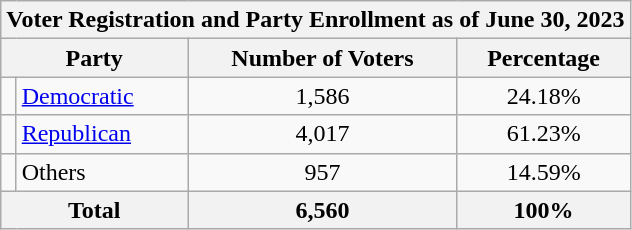<table class=wikitable>
<tr>
<th colspan = 6>Voter Registration and Party Enrollment as of June 30, 2023</th>
</tr>
<tr>
<th colspan = 2>Party</th>
<th>Number of Voters</th>
<th>Percentage</th>
</tr>
<tr>
<td></td>
<td><a href='#'>Democratic</a></td>
<td align = center>1,586</td>
<td align = center>24.18%</td>
</tr>
<tr>
<td></td>
<td><a href='#'>Republican</a></td>
<td align = center>4,017</td>
<td align = center>61.23%</td>
</tr>
<tr>
<td></td>
<td>Others</td>
<td align = center>957</td>
<td align = center>14.59%</td>
</tr>
<tr>
<th colspan = 2>Total</th>
<th align = center>6,560</th>
<th align = center>100%</th>
</tr>
</table>
